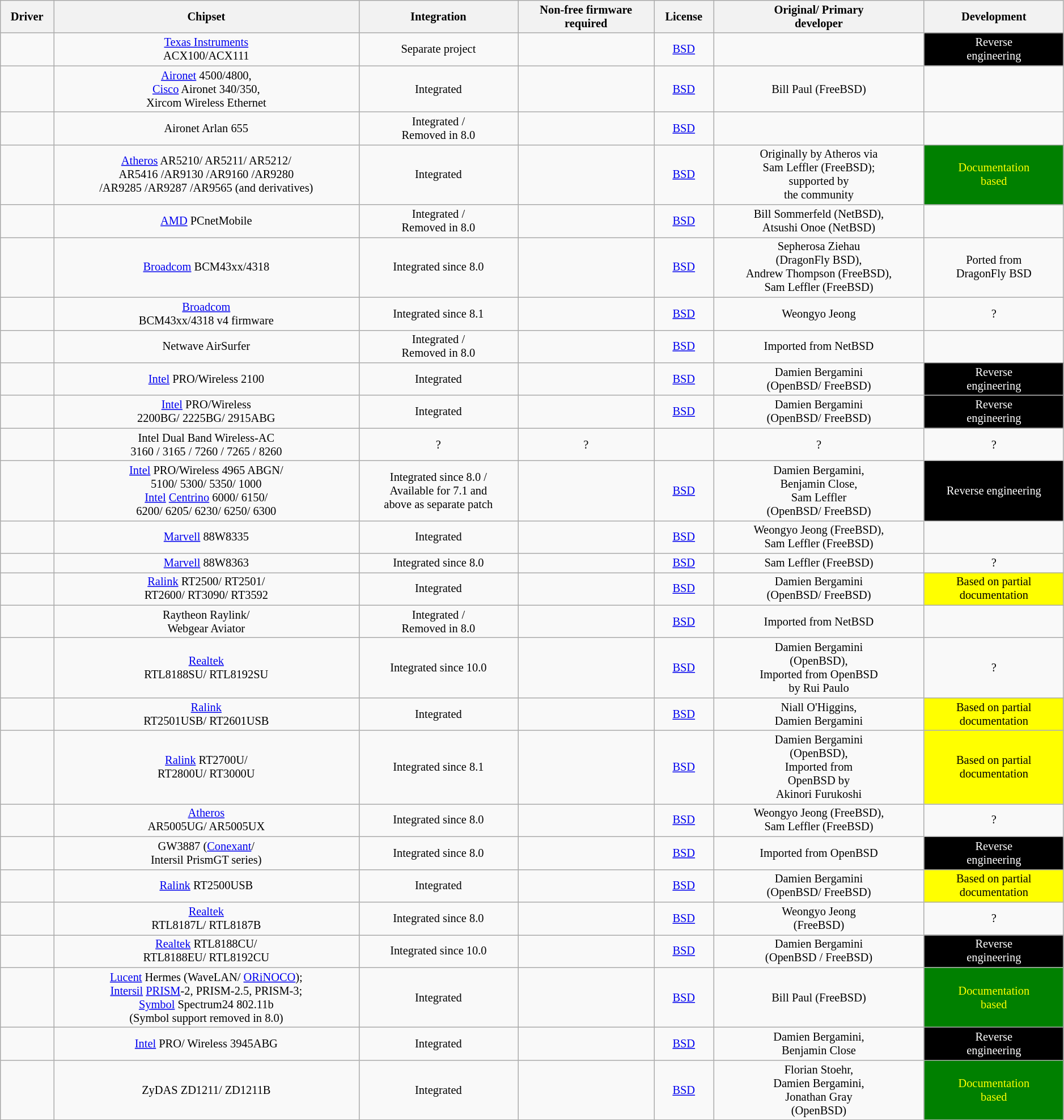<table class="wikitable" style="font-size: 85%; text-align: center; width: 99%;">
<tr>
<th>Driver</th>
<th>Chipset</th>
<th>Integration</th>
<th>Non-free firmware <br>required </th>
<th>License</th>
<th>Original/ Primary <br>developer</th>
<th>Development</th>
</tr>
<tr>
<td></td>
<td><a href='#'>Texas Instruments</a> <br>ACX100/ACX111</td>
<td>Separate project</td>
<td></td>
<td><a href='#'>BSD</a></td>
<td></td>
<td style="background: black; color: white; ">Reverse <br>engineering</td>
</tr>
<tr>
<td></td>
<td><a href='#'>Aironet</a> 4500/4800, <br><a href='#'>Cisco</a> Aironet 340/350, <br>Xircom Wireless Ethernet</td>
<td>Integrated</td>
<td></td>
<td><a href='#'>BSD</a></td>
<td>Bill Paul (FreeBSD)</td>
<td></td>
</tr>
<tr>
<td></td>
<td>Aironet Arlan 655</td>
<td>Integrated / <br>Removed in 8.0</td>
<td></td>
<td><a href='#'>BSD</a></td>
<td></td>
<td></td>
</tr>
<tr>
<td></td>
<td><a href='#'>Atheros</a> AR5210/ AR5211/ AR5212/ <br>AR5416 /AR9130 /AR9160 /AR9280 <br>/AR9285 /AR9287 /AR9565 (and derivatives)</td>
<td>Integrated</td>
<td></td>
<td><a href='#'>BSD</a></td>
<td>Originally by Atheros via <br>Sam Leffler (FreeBSD); <br>supported by <br>the community</td>
<td style="background: green; color: yellow;">Documentation <br>based</td>
</tr>
<tr>
<td></td>
<td><a href='#'>AMD</a> PCnetMobile</td>
<td>Integrated / <br>Removed in 8.0</td>
<td></td>
<td><a href='#'>BSD</a></td>
<td>Bill Sommerfeld (NetBSD), <br>Atsushi Onoe (NetBSD)</td>
<td></td>
</tr>
<tr>
<td></td>
<td><a href='#'>Broadcom</a> BCM43xx/4318</td>
<td>Integrated since 8.0</td>
<td></td>
<td><a href='#'>BSD</a></td>
<td>Sepherosa Ziehau <br>(DragonFly BSD), <br>Andrew Thompson (FreeBSD), <br>Sam Leffler (FreeBSD)</td>
<td>Ported from <br>DragonFly BSD</td>
</tr>
<tr>
<td></td>
<td><a href='#'>Broadcom</a> <br>BCM43xx/4318 v4 firmware</td>
<td>Integrated since 8.1</td>
<td></td>
<td><a href='#'>BSD</a></td>
<td>Weongyo Jeong</td>
<td>?</td>
</tr>
<tr>
<td></td>
<td>Netwave AirSurfer</td>
<td>Integrated / <br>Removed in 8.0</td>
<td></td>
<td><a href='#'>BSD</a></td>
<td>Imported from NetBSD</td>
<td></td>
</tr>
<tr>
<td></td>
<td><a href='#'>Intel</a> PRO/Wireless 2100</td>
<td>Integrated</td>
<td></td>
<td><a href='#'>BSD</a></td>
<td>Damien Bergamini <br>(OpenBSD/ FreeBSD)</td>
<td style="background: black; color: white; ">Reverse <br>engineering</td>
</tr>
<tr>
<td></td>
<td><a href='#'>Intel</a> PRO/Wireless <br>2200BG/ 2225BG/ 2915ABG</td>
<td>Integrated</td>
<td></td>
<td><a href='#'>BSD</a></td>
<td>Damien Bergamini <br>(OpenBSD/ FreeBSD)</td>
<td style="background: black; color: white; ">Reverse <br>engineering</td>
</tr>
<tr>
<td></td>
<td>Intel Dual Band Wireless-AC <br>3160 / 3165 / 7260 / 7265 / 8260</td>
<td>?</td>
<td>?</td>
<td></td>
<td>?</td>
<td>?</td>
</tr>
<tr>
<td></td>
<td><a href='#'>Intel</a> PRO/Wireless 4965 ABGN/ <br>5100/ 5300/ 5350/ 1000<br><a href='#'>Intel</a> <a href='#'>Centrino</a> 6000/ 6150/ <br>6200/ 6205/ 6230/ 6250/ 6300</td>
<td>Integrated since 8.0 / <br>Available for 7.1 and <br>above as separate patch</td>
<td></td>
<td><a href='#'>BSD</a></td>
<td>Damien Bergamini, <br>Benjamin Close, <br>Sam Leffler <br>(OpenBSD/ FreeBSD)</td>
<td style="background: black; color: white; ">Reverse engineering</td>
</tr>
<tr>
<td></td>
<td><a href='#'>Marvell</a> 88W8335</td>
<td>Integrated</td>
<td></td>
<td><a href='#'>BSD</a></td>
<td>Weongyo Jeong (FreeBSD), <br>Sam Leffler (FreeBSD)</td>
<td></td>
</tr>
<tr>
<td></td>
<td><a href='#'>Marvell</a> 88W8363</td>
<td>Integrated since 8.0</td>
<td></td>
<td><a href='#'>BSD</a></td>
<td>Sam Leffler (FreeBSD)</td>
<td>?</td>
</tr>
<tr>
<td></td>
<td><a href='#'>Ralink</a> RT2500/ RT2501/ <br>RT2600/ RT3090/ RT3592</td>
<td>Integrated</td>
<td></td>
<td><a href='#'>BSD</a></td>
<td>Damien Bergamini <br>(OpenBSD/ FreeBSD)</td>
<td style="background: yellow;">Based on partial <br>documentation</td>
</tr>
<tr>
<td></td>
<td>Raytheon Raylink/ <br>Webgear Aviator</td>
<td>Integrated / <br>Removed in 8.0</td>
<td></td>
<td><a href='#'>BSD</a></td>
<td>Imported from NetBSD</td>
<td></td>
</tr>
<tr>
<td></td>
<td><a href='#'>Realtek</a> <br>RTL8188SU/ RTL8192SU</td>
<td>Integrated since 10.0</td>
<td></td>
<td><a href='#'>BSD</a></td>
<td>Damien Bergamini <br>(OpenBSD), <br>Imported from OpenBSD <br>by Rui Paulo</td>
<td>?</td>
</tr>
<tr>
<td></td>
<td><a href='#'>Ralink</a> <br>RT2501USB/ RT2601USB</td>
<td>Integrated</td>
<td></td>
<td><a href='#'>BSD</a></td>
<td>Niall O'Higgins, <br>Damien Bergamini</td>
<td style="background: yellow;">Based on partial <br>documentation</td>
</tr>
<tr>
<td></td>
<td><a href='#'>Ralink</a> RT2700U/ <br>RT2800U/ RT3000U</td>
<td>Integrated since 8.1</td>
<td></td>
<td><a href='#'>BSD</a></td>
<td>Damien Bergamini <br>(OpenBSD), <br>Imported from <br>OpenBSD by <br>Akinori Furukoshi</td>
<td style="background: yellow;">Based on partial <br>documentation</td>
</tr>
<tr>
<td></td>
<td><a href='#'>Atheros</a> <br>AR5005UG/ AR5005UX</td>
<td>Integrated since 8.0</td>
<td></td>
<td><a href='#'>BSD</a></td>
<td>Weongyo Jeong (FreeBSD), <br>Sam Leffler (FreeBSD)</td>
<td>?</td>
</tr>
<tr>
<td></td>
<td>GW3887 (<a href='#'>Conexant</a>/ <br>Intersil PrismGT series)</td>
<td>Integrated since 8.0</td>
<td></td>
<td><a href='#'>BSD</a></td>
<td>Imported from OpenBSD</td>
<td style="background: black; color: white; ">Reverse <br>engineering</td>
</tr>
<tr>
<td></td>
<td><a href='#'>Ralink</a> RT2500USB</td>
<td>Integrated</td>
<td></td>
<td><a href='#'>BSD</a></td>
<td>Damien Bergamini <br>(OpenBSD/ FreeBSD)</td>
<td style="background: yellow;">Based on partial <br>documentation</td>
</tr>
<tr>
<td></td>
<td><a href='#'>Realtek</a> <br>RTL8187L/ RTL8187B</td>
<td>Integrated since 8.0</td>
<td></td>
<td><a href='#'>BSD</a></td>
<td>Weongyo Jeong <br>(FreeBSD)</td>
<td>?</td>
</tr>
<tr>
<td></td>
<td><a href='#'>Realtek</a> RTL8188CU/ <br>RTL8188EU/ RTL8192CU</td>
<td>Integrated since 10.0</td>
<td></td>
<td><a href='#'>BSD</a></td>
<td>Damien Bergamini <br>(OpenBSD / FreeBSD)</td>
<td style="background: black; color: white; ">Reverse <br>engineering</td>
</tr>
<tr>
<td></td>
<td><a href='#'>Lucent</a> Hermes (WaveLAN/ <a href='#'>ORiNOCO</a>); <br><a href='#'>Intersil</a> <a href='#'>PRISM</a>-2, PRISM-2.5, PRISM-3; <br><a href='#'>Symbol</a> Spectrum24 802.11b <br>(Symbol support removed in 8.0)</td>
<td>Integrated</td>
<td></td>
<td><a href='#'>BSD</a></td>
<td>Bill Paul (FreeBSD)</td>
<td style="background: green; color: yellow;">Documentation <br>based</td>
</tr>
<tr>
<td></td>
<td><a href='#'>Intel</a> PRO/ Wireless 3945ABG</td>
<td>Integrated</td>
<td></td>
<td><a href='#'>BSD</a></td>
<td>Damien Bergamini, <br>Benjamin Close</td>
<td style="background: black; color: white; ">Reverse <br>engineering</td>
</tr>
<tr>
<td></td>
<td>ZyDAS ZD1211/ ZD1211B</td>
<td>Integrated</td>
<td></td>
<td><a href='#'>BSD</a></td>
<td>Florian Stoehr, <br>Damien Bergamini, <br>Jonathan Gray <br>(OpenBSD)</td>
<td style="background: green; color: yellow;">Documentation <br>based</td>
</tr>
<tr>
</tr>
</table>
